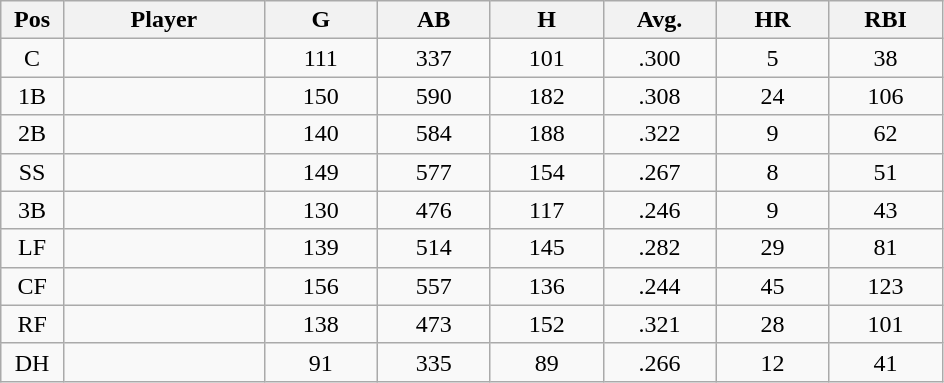<table class="wikitable sortable">
<tr>
<th bgcolor="#DDDDFF" width="5%">Pos</th>
<th bgcolor="#DDDDFF" width="16%">Player</th>
<th bgcolor="#DDDDFF" width="9%">G</th>
<th bgcolor="#DDDDFF" width="9%">AB</th>
<th bgcolor="#DDDDFF" width="9%">H</th>
<th bgcolor="#DDDDFF" width="9%">Avg.</th>
<th bgcolor="#DDDDFF" width="9%">HR</th>
<th bgcolor="#DDDDFF" width="9%">RBI</th>
</tr>
<tr align="center">
<td>C</td>
<td></td>
<td>111</td>
<td>337</td>
<td>101</td>
<td>.300</td>
<td>5</td>
<td>38</td>
</tr>
<tr align="center">
<td>1B</td>
<td></td>
<td>150</td>
<td>590</td>
<td>182</td>
<td>.308</td>
<td>24</td>
<td>106</td>
</tr>
<tr align="center">
<td>2B</td>
<td></td>
<td>140</td>
<td>584</td>
<td>188</td>
<td>.322</td>
<td>9</td>
<td>62</td>
</tr>
<tr align="center">
<td>SS</td>
<td></td>
<td>149</td>
<td>577</td>
<td>154</td>
<td>.267</td>
<td>8</td>
<td>51</td>
</tr>
<tr align="center">
<td>3B</td>
<td></td>
<td>130</td>
<td>476</td>
<td>117</td>
<td>.246</td>
<td>9</td>
<td>43</td>
</tr>
<tr align="center">
<td>LF</td>
<td></td>
<td>139</td>
<td>514</td>
<td>145</td>
<td>.282</td>
<td>29</td>
<td>81</td>
</tr>
<tr align="center">
<td>CF</td>
<td></td>
<td>156</td>
<td>557</td>
<td>136</td>
<td>.244</td>
<td>45</td>
<td>123</td>
</tr>
<tr align="center">
<td>RF</td>
<td></td>
<td>138</td>
<td>473</td>
<td>152</td>
<td>.321</td>
<td>28</td>
<td>101</td>
</tr>
<tr align="center">
<td>DH</td>
<td></td>
<td>91</td>
<td>335</td>
<td>89</td>
<td>.266</td>
<td>12</td>
<td>41</td>
</tr>
</table>
